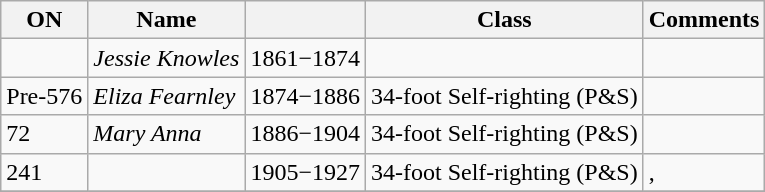<table class="wikitable">
<tr>
<th>ON</th>
<th>Name</th>
<th></th>
<th>Class</th>
<th>Comments</th>
</tr>
<tr>
<td></td>
<td><em>Jessie Knowles</em></td>
<td>1861−1874</td>
<td></td>
<td></td>
</tr>
<tr>
<td>Pre-576</td>
<td><em>Eliza Fearnley</em></td>
<td>1874−1886</td>
<td>34-foot Self-righting (P&S)</td>
<td></td>
</tr>
<tr>
<td>72</td>
<td><em>Mary Anna</em></td>
<td>1886−1904</td>
<td>34-foot Self-righting (P&S)</td>
<td></td>
</tr>
<tr>
<td>241</td>
<td></td>
<td>1905−1927</td>
<td>34-foot Self-righting (P&S)</td>
<td>, </td>
</tr>
<tr>
</tr>
</table>
